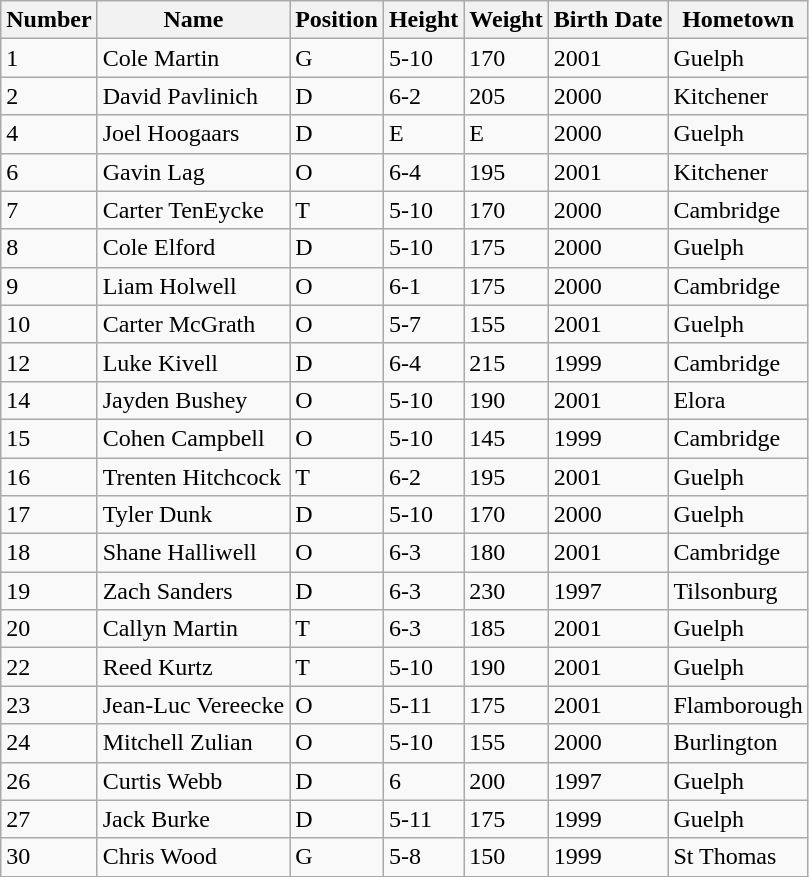<table class="wikitable">
<tr>
<th>Number</th>
<th>Name</th>
<th>Position</th>
<th>Height</th>
<th>Weight</th>
<th>Birth Date</th>
<th>Hometown</th>
</tr>
<tr>
<td>1</td>
<td>Cole Martin</td>
<td>G</td>
<td>5-10</td>
<td>170</td>
<td>2001</td>
<td>Guelph</td>
</tr>
<tr>
<td>2</td>
<td>David Pavlinich</td>
<td>D</td>
<td>6-2</td>
<td>205</td>
<td>2000</td>
<td>Kitchener</td>
</tr>
<tr>
<td>4</td>
<td>Joel Hoogaars</td>
<td>D</td>
<td>E</td>
<td>E</td>
<td>2000</td>
<td>Guelph</td>
</tr>
<tr>
<td>6</td>
<td>Gavin Lag</td>
<td>O</td>
<td>6-4</td>
<td>195</td>
<td>2001</td>
<td>Kitchener</td>
</tr>
<tr>
<td>7</td>
<td>Carter TenEycke</td>
<td>T</td>
<td>5-10</td>
<td>170</td>
<td>2000</td>
<td>Cambridge</td>
</tr>
<tr>
<td>8</td>
<td>Cole Elford</td>
<td>D</td>
<td>5-10</td>
<td>175</td>
<td>2000</td>
<td>Guelph</td>
</tr>
<tr>
<td>9</td>
<td>Liam Holwell</td>
<td>O</td>
<td>6-1</td>
<td>175</td>
<td>2000</td>
<td>Cambridge</td>
</tr>
<tr>
<td>10</td>
<td>Carter McGrath</td>
<td>O</td>
<td>5-7</td>
<td>155</td>
<td>2001</td>
<td>Guelph</td>
</tr>
<tr>
<td>12</td>
<td>Luke Kivell</td>
<td>D</td>
<td>6-4</td>
<td>215</td>
<td>1999</td>
<td>Cambridge</td>
</tr>
<tr>
<td>14</td>
<td>Jayden Bushey</td>
<td>O</td>
<td>5-10</td>
<td>190</td>
<td>2001</td>
<td>Elora</td>
</tr>
<tr>
<td>15</td>
<td>Cohen Campbell</td>
<td>O</td>
<td>5-10</td>
<td>145</td>
<td>1999</td>
<td>Cambridge</td>
</tr>
<tr>
<td>16</td>
<td>Trenten Hitchcock</td>
<td>T</td>
<td>6-2</td>
<td>195</td>
<td>2001</td>
<td>Guelph</td>
</tr>
<tr>
<td>17</td>
<td>Tyler Dunk</td>
<td>D</td>
<td>5-10</td>
<td>170</td>
<td>2000</td>
<td>Guelph</td>
</tr>
<tr>
<td>18</td>
<td>Shane Halliwell</td>
<td>O</td>
<td>6-3</td>
<td>180</td>
<td>2001</td>
<td>Cambridge</td>
</tr>
<tr>
<td>19</td>
<td>Zach Sanders</td>
<td>D</td>
<td>6-3</td>
<td>230</td>
<td>1997</td>
<td>Tilsonburg</td>
</tr>
<tr>
<td>20</td>
<td>Callyn Martin</td>
<td>T</td>
<td>6-3</td>
<td>185</td>
<td>2001</td>
<td>Guelph</td>
</tr>
<tr>
<td>22</td>
<td>Reed Kurtz</td>
<td>T</td>
<td>5-10</td>
<td>190</td>
<td>2001</td>
<td>Guelph</td>
</tr>
<tr>
<td>23</td>
<td>Jean-Luc Vereecke</td>
<td>O</td>
<td>5-11</td>
<td>175</td>
<td>2001</td>
<td>Flamborough</td>
</tr>
<tr>
<td>24</td>
<td>Mitchell Zulian</td>
<td>O</td>
<td>5-10</td>
<td>155</td>
<td>2000</td>
<td>Burlington</td>
</tr>
<tr>
<td>26</td>
<td>Curtis Webb</td>
<td>D</td>
<td>6</td>
<td>200</td>
<td>1997</td>
<td>Guelph</td>
</tr>
<tr>
<td>27</td>
<td>Jack Burke</td>
<td>D</td>
<td>5-11</td>
<td>175</td>
<td>1999</td>
<td>Guelph</td>
</tr>
<tr>
<td>30</td>
<td>Chris Wood</td>
<td>G</td>
<td>5-8</td>
<td>150</td>
<td>1999</td>
<td>St Thomas</td>
</tr>
</table>
